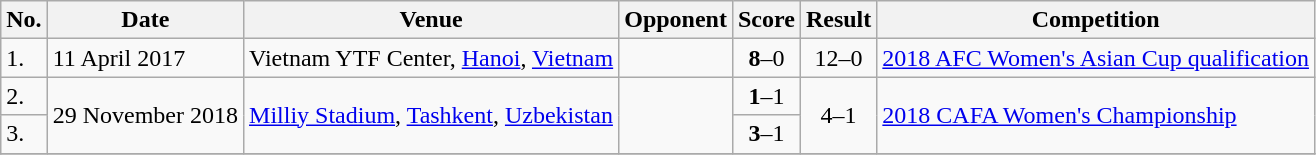<table class="wikitable">
<tr>
<th>No.</th>
<th>Date</th>
<th>Venue</th>
<th>Opponent</th>
<th>Score</th>
<th>Result</th>
<th>Competition</th>
</tr>
<tr>
<td>1.</td>
<td>11 April 2017</td>
<td>Vietnam YTF Center, <a href='#'>Hanoi</a>, <a href='#'>Vietnam</a></td>
<td></td>
<td align=center><strong>8</strong>–0</td>
<td align=center>12–0</td>
<td><a href='#'>2018 AFC Women's Asian Cup qualification</a></td>
</tr>
<tr>
<td>2.</td>
<td rowspan=2>29 November 2018</td>
<td rowspan=2><a href='#'>Milliy Stadium</a>, <a href='#'>Tashkent</a>, <a href='#'>Uzbekistan</a></td>
<td rowspan=2></td>
<td align=center><strong>1</strong>–1</td>
<td rowspan=2 align=center>4–1</td>
<td rowspan=2><a href='#'>2018 CAFA Women's Championship</a></td>
</tr>
<tr>
<td>3.</td>
<td align=center><strong>3</strong>–1</td>
</tr>
<tr>
</tr>
</table>
